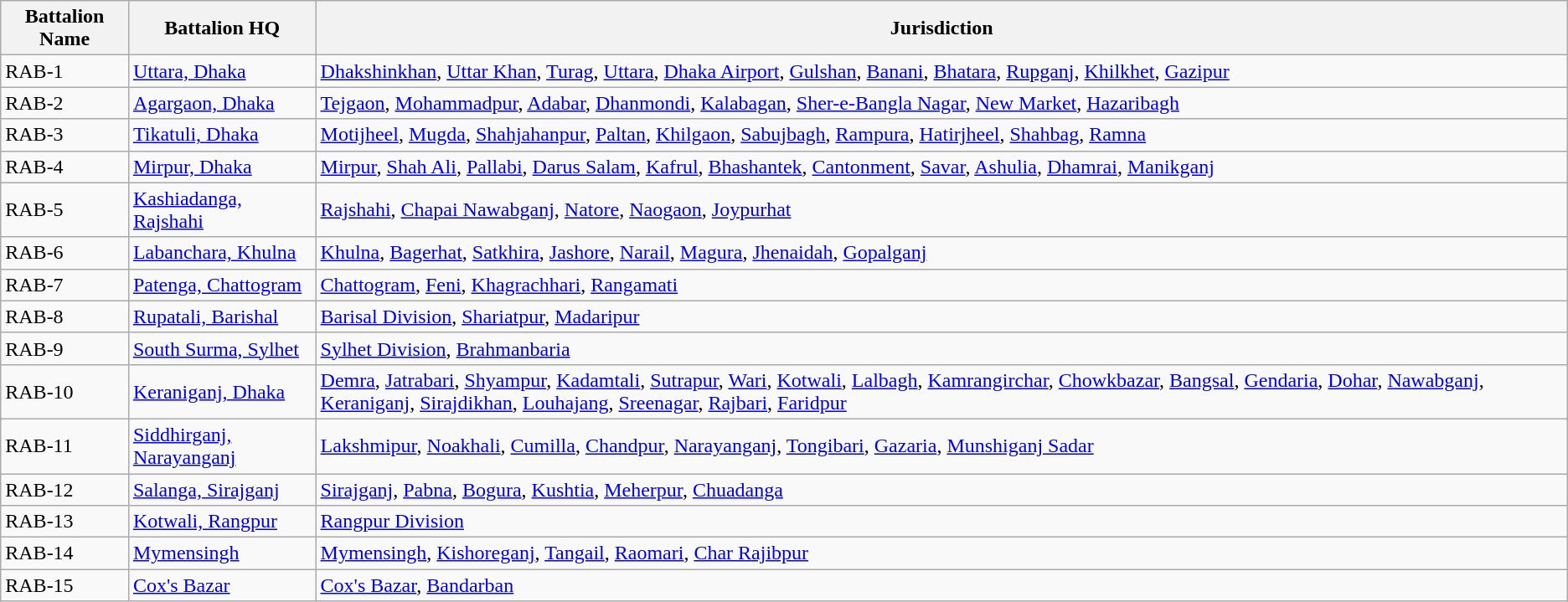<table class="wikitable">
<tr>
<th>Battalion Name</th>
<th>Battalion HQ</th>
<th>Jurisdiction</th>
</tr>
<tr>
<td>RAB-1</td>
<td><a href='#'>Uttara, Dhaka</a></td>
<td><a href='#'>Dhakshinkhan</a>, <a href='#'>Uttar Khan</a>, <a href='#'>Turag</a>, <a href='#'>Uttara</a>, <a href='#'>Dhaka Airport</a>, <a href='#'>Gulshan</a>, <a href='#'>Banani</a>, <a href='#'>Bhatara</a>, <a href='#'>Rupganj</a>, <a href='#'>Khilkhet</a>, <a href='#'>Gazipur</a></td>
</tr>
<tr>
<td>RAB-2</td>
<td><a href='#'>Agargaon, Dhaka</a></td>
<td><a href='#'>Tejgaon</a>, <a href='#'>Mohammadpur</a>, <a href='#'>Adabar</a>, <a href='#'>Dhanmondi</a>, <a href='#'>Kalabagan</a>, <a href='#'>Sher-e-Bangla Nagar</a>, <a href='#'>New Market</a>, <a href='#'>Hazaribagh</a></td>
</tr>
<tr>
<td>RAB-3</td>
<td><a href='#'>Tikatuli, Dhaka</a></td>
<td><a href='#'>Motijheel</a>, <a href='#'>Mugda</a>, <a href='#'>Shahjahanpur</a>, <a href='#'>Paltan</a>, <a href='#'>Khilgaon</a>, <a href='#'>Sabujbagh</a>, <a href='#'>Rampura</a>, <a href='#'>Hatirjheel</a>, <a href='#'>Shahbag</a>, <a href='#'>Ramna</a></td>
</tr>
<tr>
<td>RAB-4</td>
<td><a href='#'>Mirpur, Dhaka</a></td>
<td><a href='#'>Mirpur</a>, <a href='#'>Shah Ali</a>, <a href='#'>Pallabi</a>, <a href='#'>Darus Salam</a>, <a href='#'>Kafrul</a>, <a href='#'>Bhashantek</a>, <a href='#'>Cantonment</a>, <a href='#'>Savar</a>, <a href='#'>Ashulia</a>, <a href='#'>Dhamrai</a>, <a href='#'>Manikganj</a></td>
</tr>
<tr>
<td>RAB-5</td>
<td><a href='#'>Kashiadanga, Rajshahi</a></td>
<td><a href='#'>Rajshahi</a>, <a href='#'>Chapai Nawabganj</a>, <a href='#'>Natore</a>, <a href='#'>Naogaon</a>, <a href='#'>Joypurhat</a></td>
</tr>
<tr>
<td>RAB-6</td>
<td><a href='#'>Labanchara, Khulna</a></td>
<td><a href='#'>Khulna</a>, <a href='#'>Bagerhat</a>, <a href='#'>Satkhira</a>, <a href='#'>Jashore</a>, <a href='#'>Narail</a>, <a href='#'>Magura</a>, <a href='#'>Jhenaidah</a>, <a href='#'>Gopalganj</a></td>
</tr>
<tr>
<td>RAB-7</td>
<td><a href='#'>Patenga, Chattogram</a></td>
<td><a href='#'>Chattogram</a>, <a href='#'>Feni</a>, <a href='#'>Khagrachhari</a>, <a href='#'>Rangamati</a></td>
</tr>
<tr>
<td>RAB-8</td>
<td><a href='#'>Rupatali, Barishal</a></td>
<td><a href='#'>Barisal Division</a>, <a href='#'>Shariatpur</a>, <a href='#'>Madaripur</a></td>
</tr>
<tr>
<td>RAB-9</td>
<td><a href='#'>South Surma, Sylhet</a></td>
<td><a href='#'>Sylhet Division</a>, <a href='#'>Brahmanbaria</a></td>
</tr>
<tr>
<td>RAB-10</td>
<td><a href='#'>Keraniganj, Dhaka</a></td>
<td><a href='#'>Demra</a>, <a href='#'>Jatrabari</a>, <a href='#'>Shyampur</a>, <a href='#'>Kadamtali</a>, <a href='#'>Sutrapur</a>, <a href='#'>Wari</a>, <a href='#'>Kotwali</a>, <a href='#'>Lalbagh</a>, <a href='#'>Kamrangirchar</a>, <a href='#'>Chowkbazar</a>, <a href='#'>Bangsal</a>, <a href='#'>Gendaria</a>, <a href='#'>Dohar</a>, <a href='#'>Nawabganj</a>, <a href='#'>Keraniganj</a>, <a href='#'>Sirajdikhan</a>, <a href='#'>Louhajang</a>, <a href='#'>Sreenagar</a>, <a href='#'>Rajbari</a>, <a href='#'>Faridpur</a></td>
</tr>
<tr>
<td>RAB-11</td>
<td><a href='#'>Siddhirganj, Narayanganj</a></td>
<td><a href='#'>Lakshmipur</a>, <a href='#'>Noakhali</a>, <a href='#'>Cumilla</a>, <a href='#'>Chandpur</a>, <a href='#'>Narayanganj</a>, <a href='#'>Tongibari</a>, <a href='#'>Gazaria</a>, <a href='#'>Munshiganj Sadar</a></td>
</tr>
<tr>
<td>RAB-12</td>
<td><a href='#'>Salanga, Sirajganj</a></td>
<td><a href='#'>Sirajganj</a>, <a href='#'>Pabna</a>, <a href='#'>Bogura</a>, <a href='#'>Kushtia</a>, <a href='#'>Meherpur</a>, <a href='#'>Chuadanga</a></td>
</tr>
<tr>
<td>RAB-13</td>
<td><a href='#'>Kotwali, Rangpur</a></td>
<td><a href='#'>Rangpur Division</a></td>
</tr>
<tr>
<td>RAB-14</td>
<td><a href='#'>Mymensingh</a></td>
<td><a href='#'>Mymensingh</a>, <a href='#'>Kishoreganj</a>, <a href='#'>Tangail</a>, <a href='#'>Raomari</a>, <a href='#'>Char Rajibpur</a></td>
</tr>
<tr>
<td>RAB-15</td>
<td><a href='#'>Cox's Bazar</a></td>
<td><a href='#'>Cox's Bazar</a>, <a href='#'>Bandarban</a></td>
</tr>
</table>
